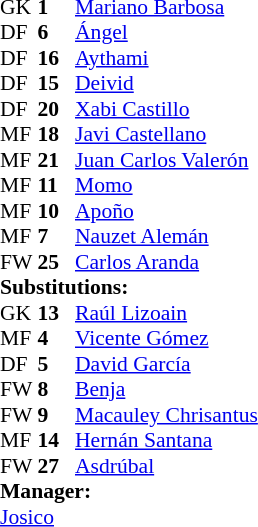<table style="font-size: 90%" cellspacing="0" cellpadding="0">
<tr>
<th width="25"></th>
<th width="25"></th>
</tr>
<tr>
<td>GK</td>
<td><strong>1</strong></td>
<td> <a href='#'>Mariano Barbosa</a></td>
</tr>
<tr>
<td>DF</td>
<td><strong>6</strong></td>
<td> <a href='#'>Ángel</a></td>
</tr>
<tr>
<td>DF</td>
<td><strong>16</strong></td>
<td> <a href='#'>Aythami</a></td>
</tr>
<tr>
<td>DF</td>
<td><strong>15</strong></td>
<td> <a href='#'>Deivid</a></td>
</tr>
<tr>
<td>DF</td>
<td><strong>20</strong></td>
<td> <a href='#'>Xabi Castillo</a></td>
<td></td>
</tr>
<tr>
<td>MF</td>
<td><strong>18</strong></td>
<td> <a href='#'>Javi Castellano</a></td>
</tr>
<tr>
<td>MF</td>
<td><strong>21</strong></td>
<td> <a href='#'>Juan Carlos Valerón</a></td>
<td></td>
<td></td>
</tr>
<tr>
<td>MF</td>
<td><strong>11</strong></td>
<td> <a href='#'>Momo</a></td>
<td></td>
<td></td>
</tr>
<tr>
<td>MF</td>
<td><strong>10</strong></td>
<td> <a href='#'>Apoño</a></td>
</tr>
<tr>
<td>MF</td>
<td><strong>7</strong></td>
<td> <a href='#'>Nauzet Alemán</a></td>
<td></td>
</tr>
<tr>
<td>FW</td>
<td><strong>25</strong></td>
<td> <a href='#'>Carlos Aranda</a></td>
<td></td>
<td></td>
</tr>
<tr>
<td colspan=3><strong>Substitutions:</strong></td>
</tr>
<tr>
<td>GK</td>
<td><strong>13</strong></td>
<td> <a href='#'>Raúl Lizoain</a></td>
</tr>
<tr>
<td>MF</td>
<td><strong>4</strong></td>
<td> <a href='#'>Vicente Gómez</a></td>
<td></td>
<td></td>
</tr>
<tr>
<td>DF</td>
<td><strong>5</strong></td>
<td> <a href='#'>David García</a></td>
</tr>
<tr>
<td>FW</td>
<td><strong>8</strong></td>
<td> <a href='#'>Benja</a></td>
</tr>
<tr>
<td>FW</td>
<td><strong>9</strong></td>
<td> <a href='#'>Macauley Chrisantus</a></td>
<td></td>
<td></td>
</tr>
<tr>
<td>MF</td>
<td><strong>14</strong></td>
<td> <a href='#'>Hernán Santana</a></td>
</tr>
<tr>
<td>FW</td>
<td><strong>27</strong></td>
<td> <a href='#'>Asdrúbal</a></td>
<td></td>
<td></td>
</tr>
<tr>
<td colspan=3><strong>Manager:</strong></td>
</tr>
<tr>
<td colspan=3> <a href='#'>Josico</a></td>
</tr>
</table>
